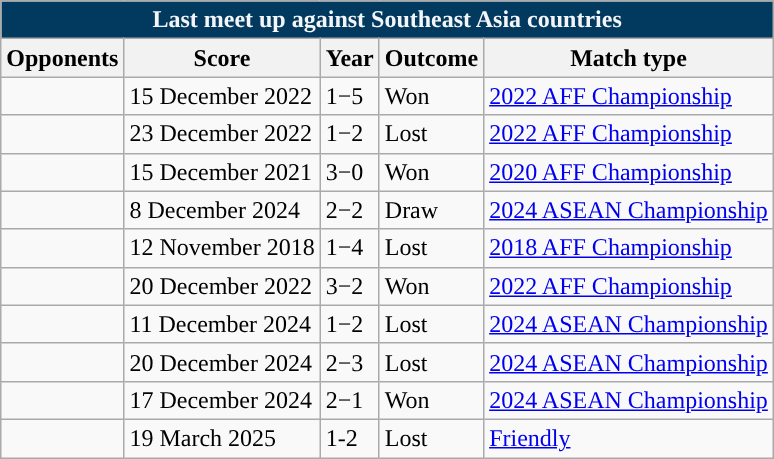<table class="wikitable">
<tr>
<th colspan=5 style="background: #013A5E; color: #F4F5F8;">Last meet up against Southeast Asia countries</th>
</tr>
<tr>
<th>Opponents</th>
<th>Score</th>
<th>Year</th>
<th>Outcome</th>
<th>Match type</th>
</tr>
<tr>
<td></td>
<td>15 December 2022</td>
<td>1−5</td>
<td>Won</td>
<td><a href='#'>2022 AFF Championship</a></td>
</tr>
<tr>
<td></td>
<td>23 December 2022</td>
<td>1−2</td>
<td>Lost</td>
<td><a href='#'>2022 AFF Championship</a></td>
</tr>
<tr>
<td></td>
<td>15 December 2021</td>
<td>3−0</td>
<td>Won</td>
<td><a href='#'>2020 AFF Championship</a></td>
</tr>
<tr>
<td></td>
<td>8 December 2024</td>
<td>2−2</td>
<td>Draw</td>
<td><a href='#'>2024 ASEAN Championship</a></td>
</tr>
<tr>
<td></td>
<td>12 November 2018</td>
<td>1−4</td>
<td>Lost</td>
<td><a href='#'>2018 AFF Championship</a></td>
</tr>
<tr>
<td></td>
<td>20 December 2022</td>
<td>3−2</td>
<td>Won</td>
<td><a href='#'>2022 AFF Championship</a></td>
</tr>
<tr>
<td></td>
<td>11 December 2024</td>
<td>1−2</td>
<td>Lost</td>
<td><a href='#'>2024 ASEAN Championship</a></td>
</tr>
<tr>
<td></td>
<td>20 December 2024</td>
<td>2−3</td>
<td>Lost</td>
<td><a href='#'>2024 ASEAN Championship</a></td>
</tr>
<tr>
<td></td>
<td>17 December 2024</td>
<td>2−1</td>
<td>Won</td>
<td><a href='#'>2024 ASEAN Championship</a></td>
</tr>
<tr>
<td></td>
<td>19 March 2025</td>
<td>1-2</td>
<td>Lost</td>
<td><a href='#'>Friendly</a></td>
</tr>
</table>
